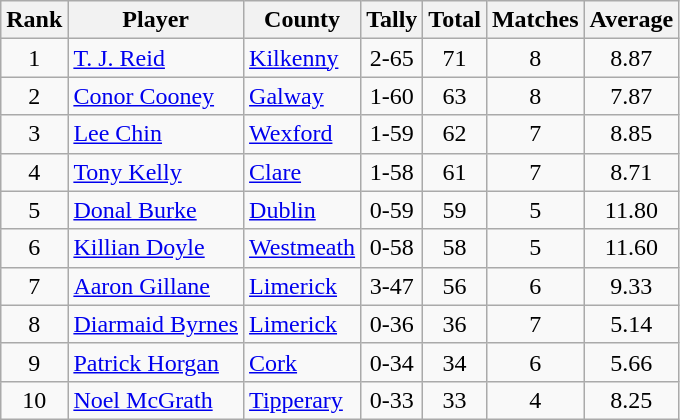<table class="sortable wikitable">
<tr>
<th>Rank</th>
<th>Player</th>
<th>County</th>
<th>Tally</th>
<th>Total</th>
<th>Matches</th>
<th>Average</th>
</tr>
<tr>
<td rowspan=1 align=center>1</td>
<td><a href='#'>T. J. Reid</a></td>
<td> <a href='#'>Kilkenny</a></td>
<td align=center>2-65</td>
<td align=center>71</td>
<td align=center>8</td>
<td align=center>8.87</td>
</tr>
<tr>
<td rowspan=1 align=center>2</td>
<td><a href='#'>Conor Cooney</a></td>
<td> <a href='#'>Galway</a></td>
<td align=center>1-60</td>
<td align=center>63</td>
<td align=center>8</td>
<td align=center>7.87</td>
</tr>
<tr>
<td rowspan=1 align=center>3</td>
<td><a href='#'>Lee Chin</a></td>
<td> <a href='#'>Wexford</a></td>
<td align=center>1-59</td>
<td align=center>62</td>
<td align=center>7</td>
<td align=center>8.85</td>
</tr>
<tr>
<td rowspan=1 align=center>4</td>
<td><a href='#'>Tony Kelly</a></td>
<td> <a href='#'>Clare</a></td>
<td align=center>1-58</td>
<td align=center>61</td>
<td align=center>7</td>
<td align=center>8.71</td>
</tr>
<tr>
<td rowspan=1 align=center>5</td>
<td><a href='#'>Donal Burke</a></td>
<td> <a href='#'>Dublin</a></td>
<td align=center>0-59</td>
<td align=center>59</td>
<td align=center>5</td>
<td align=center>11.80</td>
</tr>
<tr>
<td rowspan=1 align=center>6</td>
<td><a href='#'>Killian Doyle</a></td>
<td> <a href='#'>Westmeath</a></td>
<td align="center">0-58</td>
<td align="center">58</td>
<td align="center">5</td>
<td align="center">11.60</td>
</tr>
<tr>
<td rowspan=1 align=center>7</td>
<td><a href='#'>Aaron Gillane</a></td>
<td> <a href='#'>Limerick</a></td>
<td align=center>3-47</td>
<td align=center>56</td>
<td align=center>6</td>
<td align=center>9.33</td>
</tr>
<tr>
<td rowspan=1 align=center>8</td>
<td><a href='#'>Diarmaid Byrnes</a></td>
<td> <a href='#'>Limerick</a></td>
<td align=center>0-36</td>
<td align=center>36</td>
<td align=center>7</td>
<td align=center>5.14</td>
</tr>
<tr>
<td rowspan=1 align=center>9</td>
<td><a href='#'>Patrick Horgan</a></td>
<td> <a href='#'>Cork</a></td>
<td align=center>0-34</td>
<td align=center>34</td>
<td align=center>6</td>
<td align=center>5.66</td>
</tr>
<tr>
<td rowspan=1 align=center>10</td>
<td><a href='#'>Noel McGrath</a></td>
<td> <a href='#'>Tipperary</a></td>
<td align=center>0-33</td>
<td align=center>33</td>
<td align=center>4</td>
<td align=center>8.25</td>
</tr>
</table>
